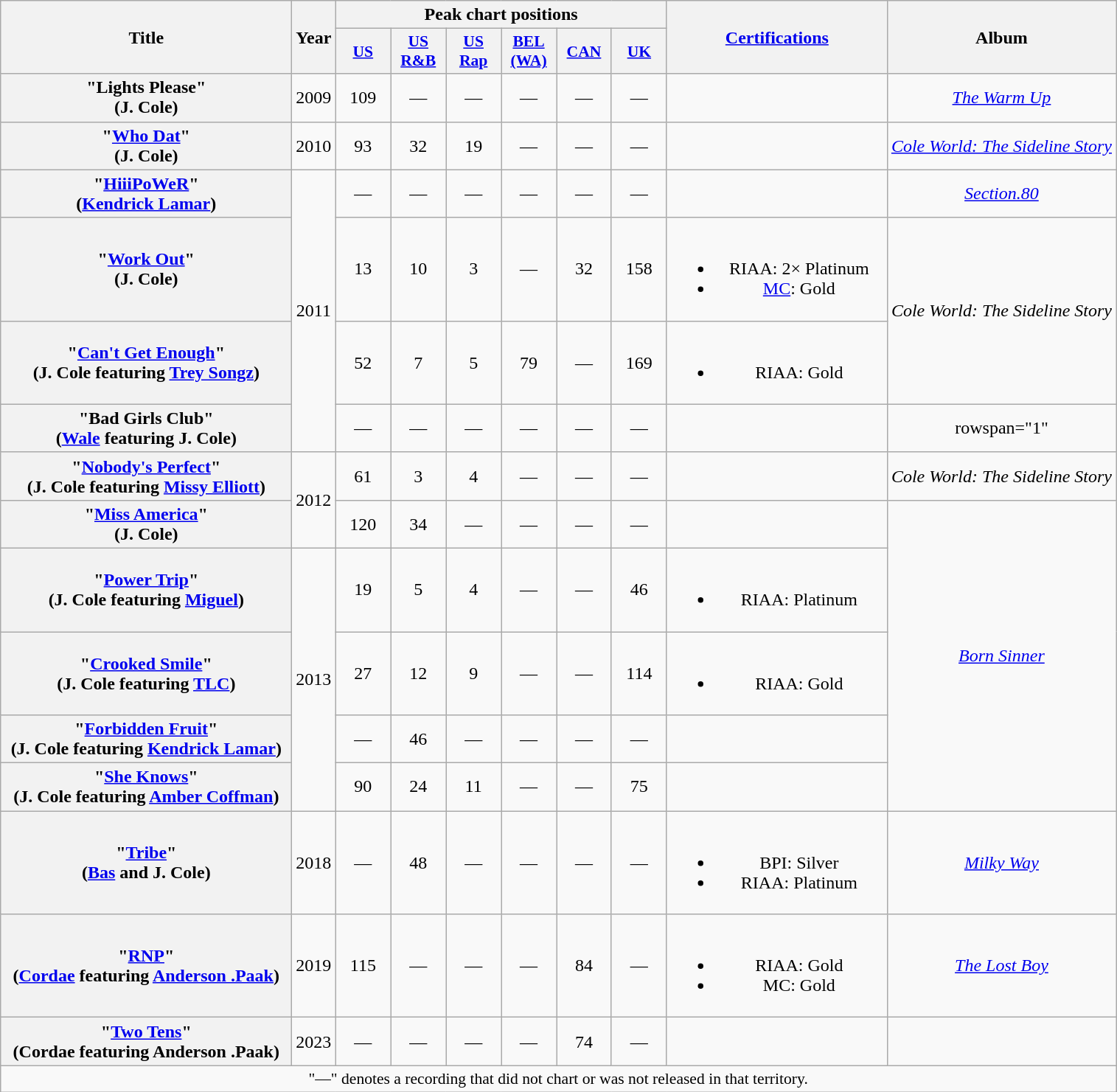<table class="wikitable plainrowheaders" style="text-align:center;">
<tr>
<th scope="col" rowspan="2" style="width:16em;">Title</th>
<th scope="col" rowspan="2">Year</th>
<th scope="col" colspan="6">Peak chart positions</th>
<th scope="col" rowspan="2" style="width:12em;"><a href='#'>Certifications</a></th>
<th scope="col" rowspan="2">Album</th>
</tr>
<tr>
<th scope="col" style="width:3em;font-size:90%;"><a href='#'>US</a><br></th>
<th scope="col" style="width:3em;font-size:90%;"><a href='#'>US<br>R&B</a><br></th>
<th scope="col" style="width:3em;font-size:90%;"><a href='#'>US<br>Rap</a><br></th>
<th scope="col" style="width:3em;font-size:90%;"><a href='#'>BEL<br>(WA)</a><br></th>
<th scope="col" style="width:3em;font-size:90%;"><a href='#'>CAN</a><br></th>
<th scope="col" style="width:3em;font-size:90%;"><a href='#'>UK</a><br></th>
</tr>
<tr>
<th scope="row">"Lights Please"<br><span>(J. Cole)</span></th>
<td>2009</td>
<td>109</td>
<td>—</td>
<td>—</td>
<td>—</td>
<td>—</td>
<td>—</td>
<td></td>
<td><em><a href='#'>The Warm Up</a></em></td>
</tr>
<tr>
<th scope="row">"<a href='#'>Who Dat</a>"<br><span>(J. Cole)</span></th>
<td>2010</td>
<td>93</td>
<td>32</td>
<td>19</td>
<td>—</td>
<td>—</td>
<td>—</td>
<td></td>
<td rowspan="1"><em><a href='#'>Cole World: The Sideline Story</a></em></td>
</tr>
<tr>
<th scope="row">"<a href='#'>HiiiPoWeR</a>"<br><span>(<a href='#'>Kendrick Lamar</a>)</span></th>
<td rowspan="4">2011</td>
<td>—</td>
<td>—</td>
<td>—</td>
<td>—</td>
<td>—</td>
<td>—</td>
<td></td>
<td><em><a href='#'>Section.80</a></em></td>
</tr>
<tr>
<th scope="row">"<a href='#'>Work Out</a>"<br><span>(J. Cole)</span></th>
<td>13</td>
<td>10</td>
<td>3</td>
<td>—</td>
<td>32</td>
<td>158</td>
<td><br><ul><li>RIAA: 2× Platinum</li><li><a href='#'>MC</a>: Gold</li></ul></td>
<td rowspan="2"><em>Cole World: The Sideline Story</em></td>
</tr>
<tr>
<th scope="row">"<a href='#'>Can't Get Enough</a>"<br><span>(J. Cole featuring <a href='#'>Trey Songz</a>)</span></th>
<td>52</td>
<td>7</td>
<td>5</td>
<td>79</td>
<td>—</td>
<td>169</td>
<td><br><ul><li>RIAA: Gold</li></ul></td>
</tr>
<tr>
<th scope="row">"Bad Girls Club"<br><span>(<a href='#'>Wale</a> featuring J. Cole)</span></th>
<td>—</td>
<td>—</td>
<td>—</td>
<td>—</td>
<td>—</td>
<td>—</td>
<td></td>
<td>rowspan="1" </td>
</tr>
<tr>
<th scope="row">"<a href='#'>Nobody's Perfect</a>"<br><span>(J. Cole featuring <a href='#'>Missy Elliott</a>)</span></th>
<td rowspan="2">2012</td>
<td>61</td>
<td>3</td>
<td>4</td>
<td>—</td>
<td>—</td>
<td>—</td>
<td></td>
<td rowspan="1"><em>Cole World: The Sideline Story</em></td>
</tr>
<tr>
<th scope="row">"<a href='#'>Miss America</a>"<br><span>(J. Cole)</span></th>
<td>120</td>
<td>34</td>
<td>—</td>
<td>—</td>
<td>—</td>
<td>—</td>
<td></td>
<td rowspan="5"><em><a href='#'>Born Sinner</a></em></td>
</tr>
<tr>
<th scope="row">"<a href='#'>Power Trip</a>"<br><span>(J. Cole featuring <a href='#'>Miguel</a>)</span></th>
<td rowspan="4">2013</td>
<td>19</td>
<td>5</td>
<td>4</td>
<td>—</td>
<td>—</td>
<td>46</td>
<td><br><ul><li>RIAA: Platinum</li></ul></td>
</tr>
<tr>
<th scope="row">"<a href='#'>Crooked Smile</a>"<br><span>(J. Cole featuring <a href='#'>TLC</a>)</span></th>
<td>27</td>
<td>12</td>
<td>9</td>
<td>—</td>
<td>—</td>
<td>114</td>
<td><br><ul><li>RIAA: Gold</li></ul></td>
</tr>
<tr>
<th scope="row">"<a href='#'>Forbidden Fruit</a>"<br><span>(J. Cole featuring <a href='#'>Kendrick Lamar</a>)</span></th>
<td>—</td>
<td>46</td>
<td>—</td>
<td>—</td>
<td>—</td>
<td>—</td>
<td></td>
</tr>
<tr>
<th scope="row">"<a href='#'>She Knows</a>"<br><span>(J. Cole featuring <a href='#'>Amber Coffman</a>)</span></th>
<td>90</td>
<td>24</td>
<td>11</td>
<td>—</td>
<td>—</td>
<td>75</td>
<td></td>
</tr>
<tr>
<th scope="row">"<a href='#'>Tribe</a>"<br><span>(<a href='#'>Bas</a> and J. Cole)</span></th>
<td>2018</td>
<td>—</td>
<td>48</td>
<td>—</td>
<td>—</td>
<td>—</td>
<td>—</td>
<td><br><ul><li>BPI: Silver</li><li>RIAA: Platinum</li></ul></td>
<td><em><a href='#'>Milky Way</a></em></td>
</tr>
<tr>
<th scope="row">"<a href='#'>RNP</a>"<br><span>(<a href='#'>Cordae</a> featuring <a href='#'>Anderson .Paak</a>)</span></th>
<td>2019</td>
<td>115</td>
<td>—</td>
<td>—</td>
<td>—</td>
<td>84</td>
<td>—</td>
<td><br><ul><li>RIAA: Gold</li><li>MC: Gold</li></ul></td>
<td><em><a href='#'>The Lost Boy</a></em></td>
</tr>
<tr>
<th scope="row">"<a href='#'>Two Tens</a>"<br><span>(Cordae featuring Anderson .Paak)</span></th>
<td>2023</td>
<td>—</td>
<td>—</td>
<td>—</td>
<td>—</td>
<td>74</td>
<td>—</td>
<td></td>
<td></td>
</tr>
<tr>
<td colspan="12" style="font-size:90%">"—" denotes a recording that did not chart or was not released in that territory.</td>
</tr>
</table>
